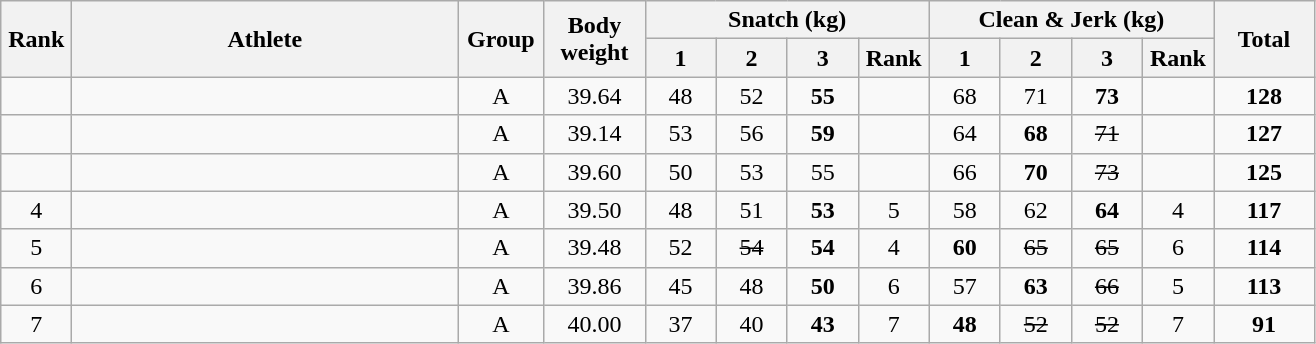<table class = "wikitable" style="text-align:center;">
<tr>
<th rowspan=2 width=40>Rank</th>
<th rowspan=2 width=250>Athlete</th>
<th rowspan=2 width=50>Group</th>
<th rowspan=2 width=60>Body weight</th>
<th colspan=4>Snatch (kg)</th>
<th colspan=4>Clean & Jerk (kg)</th>
<th rowspan=2 width=60>Total</th>
</tr>
<tr>
<th width=40>1</th>
<th width=40>2</th>
<th width=40>3</th>
<th width=40>Rank</th>
<th width=40>1</th>
<th width=40>2</th>
<th width=40>3</th>
<th width=40>Rank</th>
</tr>
<tr>
<td></td>
<td align=left></td>
<td>A</td>
<td>39.64</td>
<td>48</td>
<td>52</td>
<td><strong>55</strong></td>
<td></td>
<td>68</td>
<td>71</td>
<td><strong>73</strong></td>
<td></td>
<td><strong>128</strong></td>
</tr>
<tr>
<td></td>
<td align=left></td>
<td>A</td>
<td>39.14</td>
<td>53</td>
<td>56</td>
<td><strong>59</strong></td>
<td></td>
<td>64</td>
<td><strong>68</strong></td>
<td><s>71</s></td>
<td></td>
<td><strong>127</strong></td>
</tr>
<tr>
<td></td>
<td align=left></td>
<td>A</td>
<td>39.60</td>
<td>50</td>
<td>53</td>
<td>55</td>
<td></td>
<td>66</td>
<td><strong>70</strong></td>
<td><s>73</s></td>
<td></td>
<td><strong>125</strong></td>
</tr>
<tr>
<td>4</td>
<td align=left></td>
<td>A</td>
<td>39.50</td>
<td>48</td>
<td>51</td>
<td><strong>53</strong></td>
<td>5</td>
<td>58</td>
<td>62</td>
<td><strong>64</strong></td>
<td>4</td>
<td><strong>117</strong></td>
</tr>
<tr>
<td>5</td>
<td align=left></td>
<td>A</td>
<td>39.48</td>
<td>52</td>
<td><s>54</s></td>
<td><strong>54</strong></td>
<td>4</td>
<td><strong>60</strong></td>
<td><s>65</s></td>
<td><s>65</s></td>
<td>6</td>
<td><strong>114</strong></td>
</tr>
<tr>
<td>6</td>
<td align=left></td>
<td>A</td>
<td>39.86</td>
<td>45</td>
<td>48</td>
<td><strong>50</strong></td>
<td>6</td>
<td>57</td>
<td><strong>63</strong></td>
<td><s>66</s></td>
<td>5</td>
<td><strong>113</strong></td>
</tr>
<tr>
<td>7</td>
<td align=left></td>
<td>A</td>
<td>40.00</td>
<td>37</td>
<td>40</td>
<td><strong>43</strong></td>
<td>7</td>
<td><strong>48</strong></td>
<td><s>52</s></td>
<td><s>52</s></td>
<td>7</td>
<td><strong>91</strong></td>
</tr>
</table>
